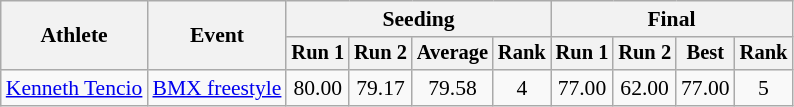<table class="wikitable" style="font-size:90%">
<tr>
<th rowspan=2>Athlete</th>
<th rowspan=2>Event</th>
<th colspan="4">Seeding</th>
<th colspan="4">Final</th>
</tr>
<tr style="font-size:95%">
<th>Run 1</th>
<th>Run 2</th>
<th>Average</th>
<th>Rank</th>
<th>Run 1</th>
<th>Run 2</th>
<th>Best</th>
<th>Rank</th>
</tr>
<tr align=center>
<td align=left><a href='#'>Kenneth Tencio</a></td>
<td align=left><a href='#'>BMX freestyle</a></td>
<td>80.00</td>
<td>79.17</td>
<td>79.58</td>
<td>4</td>
<td>77.00</td>
<td>62.00</td>
<td>77.00</td>
<td>5</td>
</tr>
</table>
